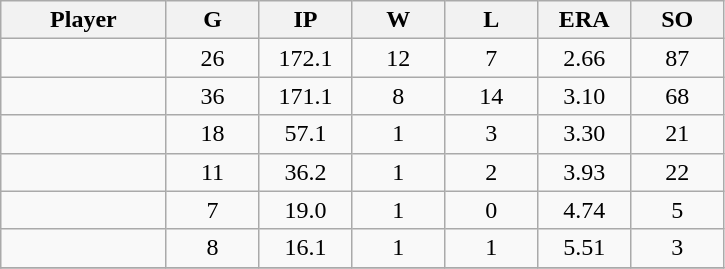<table class="wikitable sortable">
<tr>
<th bgcolor="#DDDDFF" width="16%">Player</th>
<th bgcolor="#DDDDFF" width="9%">G</th>
<th bgcolor="#DDDDFF" width="9%">IP</th>
<th bgcolor="#DDDDFF" width="9%">W</th>
<th bgcolor="#DDDDFF" width="9%">L</th>
<th bgcolor="#DDDDFF" width="9%">ERA</th>
<th bgcolor="#DDDDFF" width="9%">SO</th>
</tr>
<tr align="center">
<td></td>
<td>26</td>
<td>172.1</td>
<td>12</td>
<td>7</td>
<td>2.66</td>
<td>87</td>
</tr>
<tr align="center">
<td></td>
<td>36</td>
<td>171.1</td>
<td>8</td>
<td>14</td>
<td>3.10</td>
<td>68</td>
</tr>
<tr align="center">
<td></td>
<td>18</td>
<td>57.1</td>
<td>1</td>
<td>3</td>
<td>3.30</td>
<td>21</td>
</tr>
<tr align="center">
<td></td>
<td>11</td>
<td>36.2</td>
<td>1</td>
<td>2</td>
<td>3.93</td>
<td>22</td>
</tr>
<tr align="center">
<td></td>
<td>7</td>
<td>19.0</td>
<td>1</td>
<td>0</td>
<td>4.74</td>
<td>5</td>
</tr>
<tr align="center">
<td></td>
<td>8</td>
<td>16.1</td>
<td>1</td>
<td>1</td>
<td>5.51</td>
<td>3</td>
</tr>
<tr align="center">
</tr>
</table>
